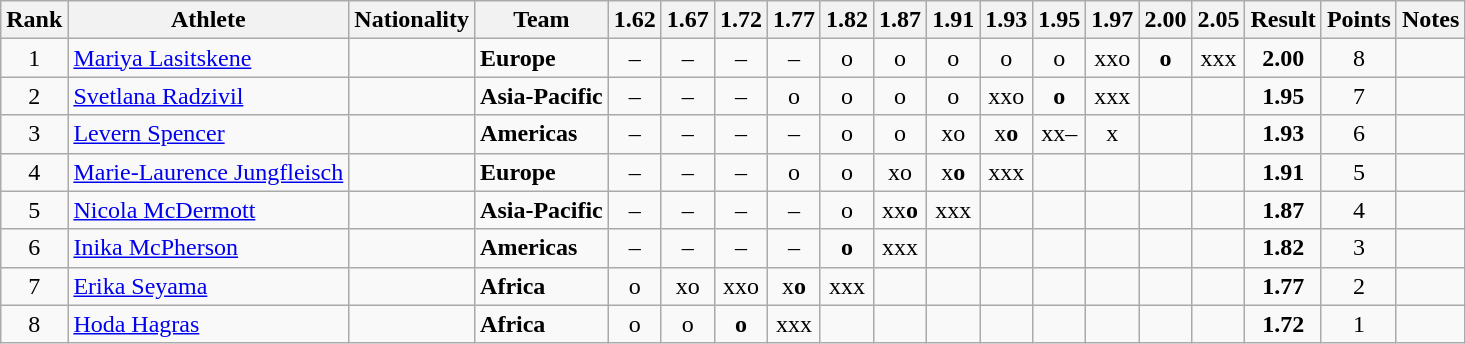<table class="wikitable sortable" style="text-align:center">
<tr>
<th>Rank</th>
<th>Athlete</th>
<th>Nationality</th>
<th>Team</th>
<th>1.62</th>
<th>1.67</th>
<th>1.72</th>
<th>1.77</th>
<th>1.82</th>
<th>1.87</th>
<th>1.91</th>
<th>1.93</th>
<th>1.95</th>
<th>1.97</th>
<th>2.00</th>
<th>2.05</th>
<th>Result</th>
<th>Points</th>
<th>Notes</th>
</tr>
<tr>
<td>1</td>
<td align="left"><a href='#'>Mariya Lasitskene</a></td>
<td align=left></td>
<td align=left><strong>Europe</strong></td>
<td>–</td>
<td>–</td>
<td>–</td>
<td>–</td>
<td>o</td>
<td>o</td>
<td>o</td>
<td>o</td>
<td>o</td>
<td>xxo</td>
<td><strong>o</strong></td>
<td>xxx</td>
<td><strong>2.00</strong></td>
<td>8</td>
<td></td>
</tr>
<tr>
<td>2</td>
<td align="left"><a href='#'>Svetlana Radzivil</a></td>
<td align=left></td>
<td align=left><strong>Asia-Pacific</strong></td>
<td>–</td>
<td>–</td>
<td>–</td>
<td>o</td>
<td>o</td>
<td>o</td>
<td>o</td>
<td>xxo</td>
<td><strong>o</strong></td>
<td>xxx</td>
<td></td>
<td></td>
<td><strong>1.95</strong></td>
<td>7</td>
<td></td>
</tr>
<tr>
<td>3</td>
<td align="left"><a href='#'>Levern Spencer</a></td>
<td align=left></td>
<td align=left><strong>Americas</strong></td>
<td>–</td>
<td>–</td>
<td>–</td>
<td>–</td>
<td>o</td>
<td>o</td>
<td>xo</td>
<td>x<strong>o</strong></td>
<td>xx–</td>
<td>x</td>
<td></td>
<td></td>
<td><strong>1.93</strong></td>
<td>6</td>
<td></td>
</tr>
<tr>
<td>4</td>
<td align="left"><a href='#'>Marie-Laurence Jungfleisch</a></td>
<td align=left></td>
<td align=left><strong>Europe</strong></td>
<td>–</td>
<td>–</td>
<td>–</td>
<td>o</td>
<td>o</td>
<td>xo</td>
<td>x<strong>o</strong></td>
<td>xxx</td>
<td></td>
<td></td>
<td></td>
<td></td>
<td><strong>1.91</strong></td>
<td>5</td>
<td></td>
</tr>
<tr>
<td>5</td>
<td align="left"><a href='#'>Nicola McDermott</a></td>
<td align=left></td>
<td align=left><strong>Asia-Pacific</strong></td>
<td>–</td>
<td>–</td>
<td>–</td>
<td>–</td>
<td>o</td>
<td>xx<strong>o</strong></td>
<td>xxx</td>
<td></td>
<td></td>
<td></td>
<td></td>
<td></td>
<td><strong>1.87</strong></td>
<td>4</td>
<td></td>
</tr>
<tr>
<td>6</td>
<td align="left"><a href='#'>Inika McPherson</a></td>
<td align=left></td>
<td align=left><strong>Americas</strong></td>
<td>–</td>
<td>–</td>
<td>–</td>
<td>–</td>
<td><strong>o</strong></td>
<td>xxx</td>
<td></td>
<td></td>
<td></td>
<td></td>
<td></td>
<td></td>
<td><strong>1.82</strong></td>
<td>3</td>
<td></td>
</tr>
<tr>
<td>7</td>
<td align="left"><a href='#'>Erika Seyama</a></td>
<td align=left></td>
<td align=left><strong>Africa</strong></td>
<td>o</td>
<td>xo</td>
<td>xxo</td>
<td>x<strong>o</strong></td>
<td>xxx</td>
<td></td>
<td></td>
<td></td>
<td></td>
<td></td>
<td></td>
<td></td>
<td><strong>1.77</strong></td>
<td>2</td>
<td></td>
</tr>
<tr>
<td>8</td>
<td align="left"><a href='#'>Hoda Hagras</a></td>
<td align=left></td>
<td align=left><strong>Africa</strong></td>
<td>o</td>
<td>o</td>
<td><strong>o</strong></td>
<td>xxx</td>
<td></td>
<td></td>
<td></td>
<td></td>
<td></td>
<td></td>
<td></td>
<td></td>
<td><strong>1.72</strong></td>
<td>1</td>
<td></td>
</tr>
</table>
